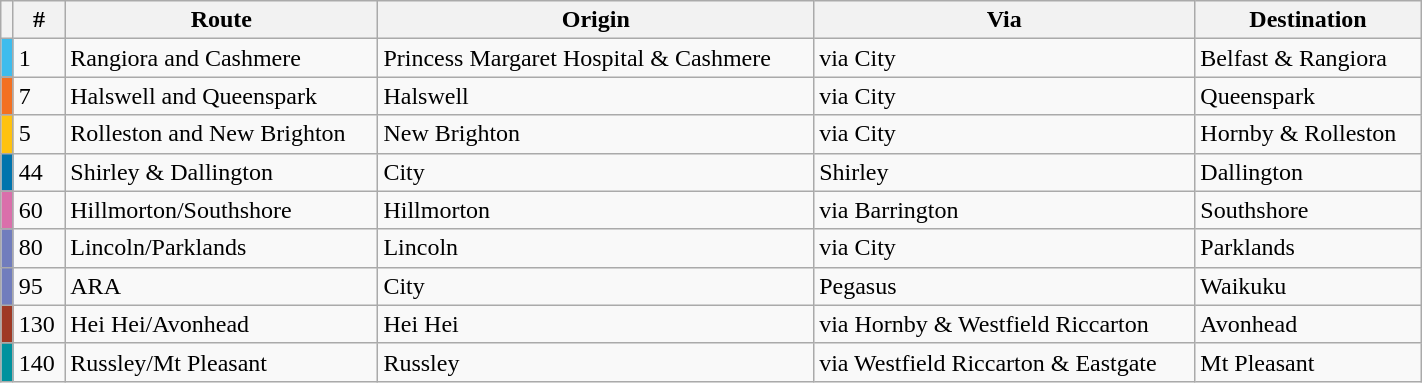<table class="wikitable" width="75%">
<tr>
<th width="1px"></th>
<th>#</th>
<th>Route</th>
<th>Origin</th>
<th>Via</th>
<th>Destination</th>
</tr>
<tr>
<td style="background: #3ebced"></td>
<td>1</td>
<td>Rangiora and Cashmere</td>
<td>Princess Margaret Hospital & Cashmere</td>
<td>via City</td>
<td>Belfast & Rangiora</td>
</tr>
<tr>
<td style="background: #f37021"></td>
<td>7</td>
<td>Halswell and Queenspark</td>
<td>Halswell</td>
<td>via City</td>
<td>Queenspark</td>
</tr>
<tr>
<td style="background: #ffc20e"></td>
<td>5</td>
<td>Rolleston and New Brighton</td>
<td>New Brighton</td>
<td>via City</td>
<td>Hornby & Rolleston</td>
</tr>
<tr>
<td style="background: #0074ad"></td>
<td>44</td>
<td>Shirley & Dallington</td>
<td>City</td>
<td>Shirley</td>
<td>Dallington</td>
</tr>
<tr>
<td style="background: #da6fab"></td>
<td>60</td>
<td>Hillmorton/Southshore</td>
<td>Hillmorton</td>
<td>via Barrington</td>
<td>Southshore</td>
</tr>
<tr>
<td style="background: #717dbd"></td>
<td>80</td>
<td>Lincoln/Parklands</td>
<td>Lincoln</td>
<td>via City</td>
<td>Parklands</td>
</tr>
<tr>
<td style="background: #717dbd"></td>
<td>95</td>
<td>ARA</td>
<td>City</td>
<td>Pegasus</td>
<td>Waikuku</td>
</tr>
<tr>
<td style="background: #9f3925"></td>
<td>130</td>
<td>Hei Hei/Avonhead</td>
<td>Hei Hei</td>
<td>via Hornby & Westfield Riccarton</td>
<td>Avonhead</td>
</tr>
<tr>
<td style="background: #00929e"></td>
<td>140</td>
<td>Russley/Mt Pleasant</td>
<td>Russley</td>
<td>via Westfield Riccarton & Eastgate</td>
<td>Mt Pleasant</td>
</tr>
</table>
